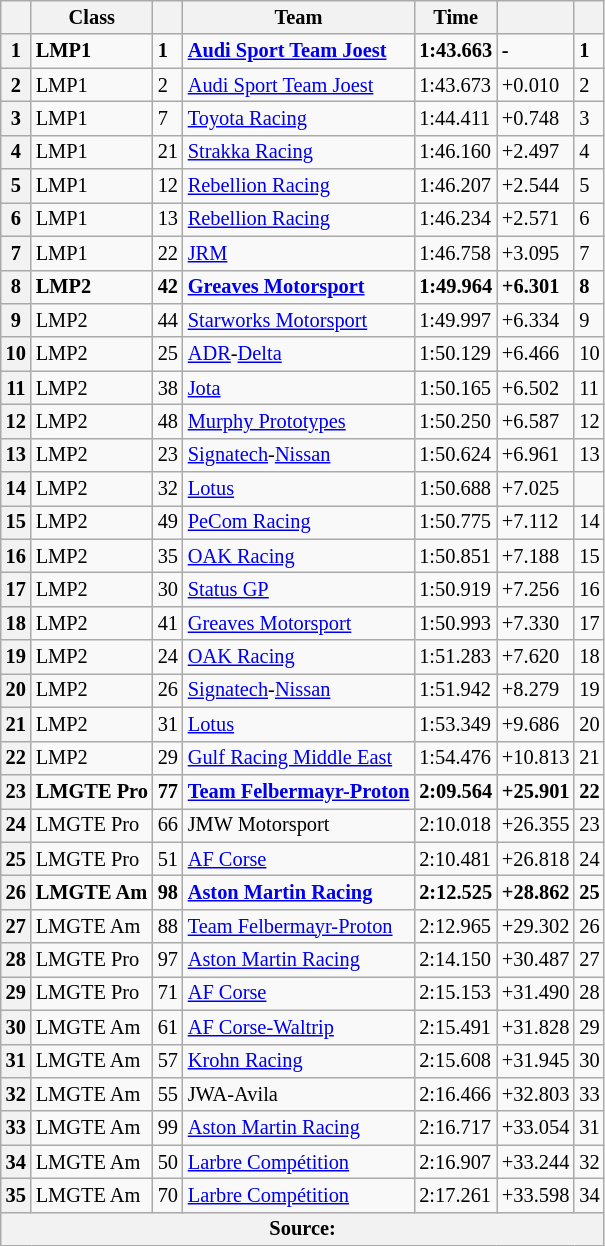<table class="wikitable" style="font-size:85%;">
<tr>
<th></th>
<th>Class</th>
<th></th>
<th>Team</th>
<th>Time</th>
<th></th>
<th></th>
</tr>
<tr style="font-weight:bold">
<th>1</th>
<td>LMP1</td>
<td>1</td>
<td> <a href='#'>Audi Sport Team Joest</a></td>
<td>1:43.663</td>
<td>-</td>
<td>1</td>
</tr>
<tr>
<th>2</th>
<td>LMP1</td>
<td>2</td>
<td> <a href='#'>Audi Sport Team Joest</a></td>
<td>1:43.673</td>
<td>+0.010</td>
<td>2</td>
</tr>
<tr>
<th>3</th>
<td>LMP1</td>
<td>7</td>
<td> <a href='#'>Toyota Racing</a></td>
<td>1:44.411</td>
<td>+0.748</td>
<td>3</td>
</tr>
<tr>
<th>4</th>
<td>LMP1</td>
<td>21</td>
<td> <a href='#'>Strakka Racing</a></td>
<td>1:46.160</td>
<td>+2.497</td>
<td>4</td>
</tr>
<tr>
<th>5</th>
<td>LMP1</td>
<td>12</td>
<td> <a href='#'>Rebellion Racing</a></td>
<td>1:46.207</td>
<td>+2.544</td>
<td>5</td>
</tr>
<tr>
<th>6</th>
<td>LMP1</td>
<td>13</td>
<td> <a href='#'>Rebellion Racing</a></td>
<td>1:46.234</td>
<td>+2.571</td>
<td>6</td>
</tr>
<tr>
<th>7</th>
<td>LMP1</td>
<td>22</td>
<td> <a href='#'>JRM</a></td>
<td>1:46.758</td>
<td>+3.095</td>
<td>7</td>
</tr>
<tr style="font-weight:bold">
<th>8</th>
<td>LMP2</td>
<td>42</td>
<td> <a href='#'>Greaves Motorsport</a></td>
<td>1:49.964</td>
<td>+6.301</td>
<td>8</td>
</tr>
<tr>
<th>9</th>
<td>LMP2</td>
<td>44</td>
<td> <a href='#'>Starworks Motorsport</a></td>
<td>1:49.997</td>
<td>+6.334</td>
<td>9</td>
</tr>
<tr>
<th>10</th>
<td>LMP2</td>
<td>25</td>
<td> <a href='#'>ADR</a>-<a href='#'>Delta</a></td>
<td>1:50.129</td>
<td>+6.466</td>
<td>10</td>
</tr>
<tr>
<th>11</th>
<td>LMP2</td>
<td>38</td>
<td> <a href='#'>Jota</a></td>
<td>1:50.165</td>
<td>+6.502</td>
<td>11</td>
</tr>
<tr>
<th>12</th>
<td>LMP2</td>
<td>48</td>
<td> <a href='#'>Murphy Prototypes</a></td>
<td>1:50.250</td>
<td>+6.587</td>
<td>12</td>
</tr>
<tr>
<th>13</th>
<td>LMP2</td>
<td>23</td>
<td> <a href='#'>Signatech</a>-<a href='#'>Nissan</a></td>
<td>1:50.624</td>
<td>+6.961</td>
<td>13</td>
</tr>
<tr>
<th>14</th>
<td>LMP2</td>
<td>32</td>
<td> <a href='#'>Lotus</a></td>
<td>1:50.688</td>
<td>+7.025</td>
<td></td>
</tr>
<tr>
<th>15</th>
<td>LMP2</td>
<td>49</td>
<td> <a href='#'>PeCom Racing</a></td>
<td>1:50.775</td>
<td>+7.112</td>
<td>14</td>
</tr>
<tr>
<th>16</th>
<td>LMP2</td>
<td>35</td>
<td> <a href='#'>OAK Racing</a></td>
<td>1:50.851</td>
<td>+7.188</td>
<td>15</td>
</tr>
<tr>
<th>17</th>
<td>LMP2</td>
<td>30</td>
<td> <a href='#'>Status GP</a></td>
<td>1:50.919</td>
<td>+7.256</td>
<td>16</td>
</tr>
<tr>
<th>18</th>
<td>LMP2</td>
<td>41</td>
<td> <a href='#'>Greaves Motorsport</a></td>
<td>1:50.993</td>
<td>+7.330</td>
<td>17</td>
</tr>
<tr>
<th>19</th>
<td>LMP2</td>
<td>24</td>
<td> <a href='#'>OAK Racing</a></td>
<td>1:51.283</td>
<td>+7.620</td>
<td>18</td>
</tr>
<tr>
<th>20</th>
<td>LMP2</td>
<td>26</td>
<td> <a href='#'>Signatech</a>-<a href='#'>Nissan</a></td>
<td>1:51.942</td>
<td>+8.279</td>
<td>19</td>
</tr>
<tr>
<th>21</th>
<td>LMP2</td>
<td>31</td>
<td> <a href='#'>Lotus</a></td>
<td>1:53.349</td>
<td>+9.686</td>
<td>20</td>
</tr>
<tr>
<th>22</th>
<td>LMP2</td>
<td>29</td>
<td> <a href='#'>Gulf Racing Middle East</a></td>
<td>1:54.476</td>
<td>+10.813</td>
<td>21</td>
</tr>
<tr style="font-weight:bold">
<th>23</th>
<td>LMGTE Pro</td>
<td>77</td>
<td> <a href='#'>Team Felbermayr-Proton</a></td>
<td>2:09.564</td>
<td>+25.901</td>
<td>22</td>
</tr>
<tr>
<th>24</th>
<td>LMGTE Pro</td>
<td>66</td>
<td> JMW Motorsport</td>
<td>2:10.018</td>
<td>+26.355</td>
<td>23</td>
</tr>
<tr>
<th>25</th>
<td>LMGTE Pro</td>
<td>51</td>
<td> <a href='#'>AF Corse</a></td>
<td>2:10.481</td>
<td>+26.818</td>
<td>24</td>
</tr>
<tr style="font-weight:bold">
<th>26</th>
<td>LMGTE Am</td>
<td>98</td>
<td> <a href='#'>Aston Martin Racing</a></td>
<td>2:12.525</td>
<td>+28.862</td>
<td>25</td>
</tr>
<tr>
<th>27</th>
<td>LMGTE Am</td>
<td>88</td>
<td> <a href='#'>Team Felbermayr-Proton</a></td>
<td>2:12.965</td>
<td>+29.302</td>
<td>26</td>
</tr>
<tr>
<th>28</th>
<td>LMGTE Pro</td>
<td>97</td>
<td> <a href='#'>Aston Martin Racing</a></td>
<td>2:14.150</td>
<td>+30.487</td>
<td>27</td>
</tr>
<tr>
<th>29</th>
<td>LMGTE Pro</td>
<td>71</td>
<td> <a href='#'>AF Corse</a></td>
<td>2:15.153</td>
<td>+31.490</td>
<td>28</td>
</tr>
<tr>
<th>30</th>
<td>LMGTE Am</td>
<td>61</td>
<td> <a href='#'>AF Corse-Waltrip</a></td>
<td>2:15.491</td>
<td>+31.828</td>
<td>29</td>
</tr>
<tr>
<th>31</th>
<td>LMGTE Am</td>
<td>57</td>
<td> <a href='#'>Krohn Racing</a></td>
<td>2:15.608</td>
<td>+31.945</td>
<td>30</td>
</tr>
<tr>
<th>32</th>
<td>LMGTE Am</td>
<td>55</td>
<td> JWA-Avila</td>
<td>2:16.466</td>
<td>+32.803</td>
<td>33</td>
</tr>
<tr>
<th>33</th>
<td>LMGTE Am</td>
<td>99</td>
<td> <a href='#'>Aston Martin Racing</a></td>
<td>2:16.717</td>
<td>+33.054</td>
<td>31</td>
</tr>
<tr>
<th>34</th>
<td>LMGTE Am</td>
<td>50</td>
<td> <a href='#'>Larbre Compétition</a></td>
<td>2:16.907</td>
<td>+33.244</td>
<td>32</td>
</tr>
<tr>
<th>35</th>
<td>LMGTE Am</td>
<td>70</td>
<td> <a href='#'>Larbre Compétition</a></td>
<td>2:17.261</td>
<td>+33.598</td>
<td>34</td>
</tr>
<tr>
<th colspan="7">Source:</th>
</tr>
</table>
